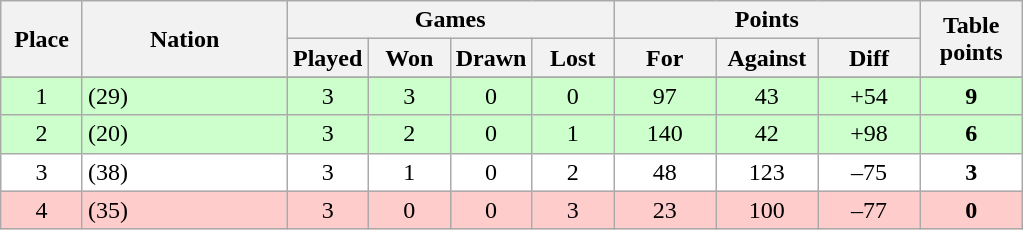<table class="wikitable">
<tr>
<th rowspan=2 width="8%">Place</th>
<th rowspan=2 width="20%">Nation</th>
<th colspan=4 width="32%">Games</th>
<th colspan=3 width="30%">Points</th>
<th rowspan=2 width="10%">Table<br>points</th>
</tr>
<tr>
<th width="8%">Played</th>
<th width="8%">Won</th>
<th width="8%">Drawn</th>
<th width="8%">Lost</th>
<th width="10%">For</th>
<th width="10%">Against</th>
<th width="10%">Diff</th>
</tr>
<tr>
</tr>
<tr bgcolor=ccffcc align=center>
<td>1</td>
<td align=left> (29)</td>
<td>3</td>
<td>3</td>
<td>0</td>
<td>0</td>
<td>97</td>
<td>43</td>
<td>+54</td>
<td><strong>9</strong></td>
</tr>
<tr bgcolor=ccffcc align=center>
<td>2</td>
<td align=left> (20)</td>
<td>3</td>
<td>2</td>
<td>0</td>
<td>1</td>
<td>140</td>
<td>42</td>
<td>+98</td>
<td><strong>6</strong></td>
</tr>
<tr bgcolor=#ffffff align=center>
<td>3</td>
<td align=left> (38)</td>
<td>3</td>
<td>1</td>
<td>0</td>
<td>2</td>
<td>48</td>
<td>123</td>
<td>–75</td>
<td><strong>3</strong></td>
</tr>
<tr bgcolor=#ffcccc align=center>
<td>4</td>
<td align=left> (35)</td>
<td>3</td>
<td>0</td>
<td>0</td>
<td>3</td>
<td>23</td>
<td>100</td>
<td>–77</td>
<td><strong>0</strong></td>
</tr>
</table>
